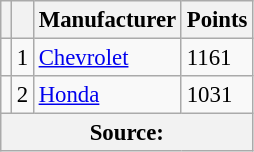<table class="wikitable" style="font-size: 95%;">
<tr>
<th scope="col"></th>
<th scope="col"></th>
<th scope="col">Manufacturer</th>
<th scope="col">Points</th>
</tr>
<tr>
<td align="left"></td>
<td align="center">1</td>
<td><a href='#'>Chevrolet</a></td>
<td>1161</td>
</tr>
<tr>
<td align="left"></td>
<td align="center">2</td>
<td><a href='#'>Honda</a></td>
<td>1031</td>
</tr>
<tr>
<th colspan=4>Source:</th>
</tr>
</table>
